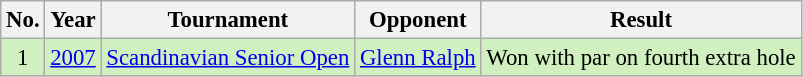<table class="wikitable" style="font-size:95%;">
<tr>
<th>No.</th>
<th>Year</th>
<th>Tournament</th>
<th>Opponent</th>
<th>Result</th>
</tr>
<tr style="background:#D0F0C0;">
<td align=center>1</td>
<td><a href='#'>2007</a></td>
<td><a href='#'>Scandinavian Senior Open</a></td>
<td> <a href='#'>Glenn Ralph</a></td>
<td>Won with par on fourth extra hole</td>
</tr>
</table>
